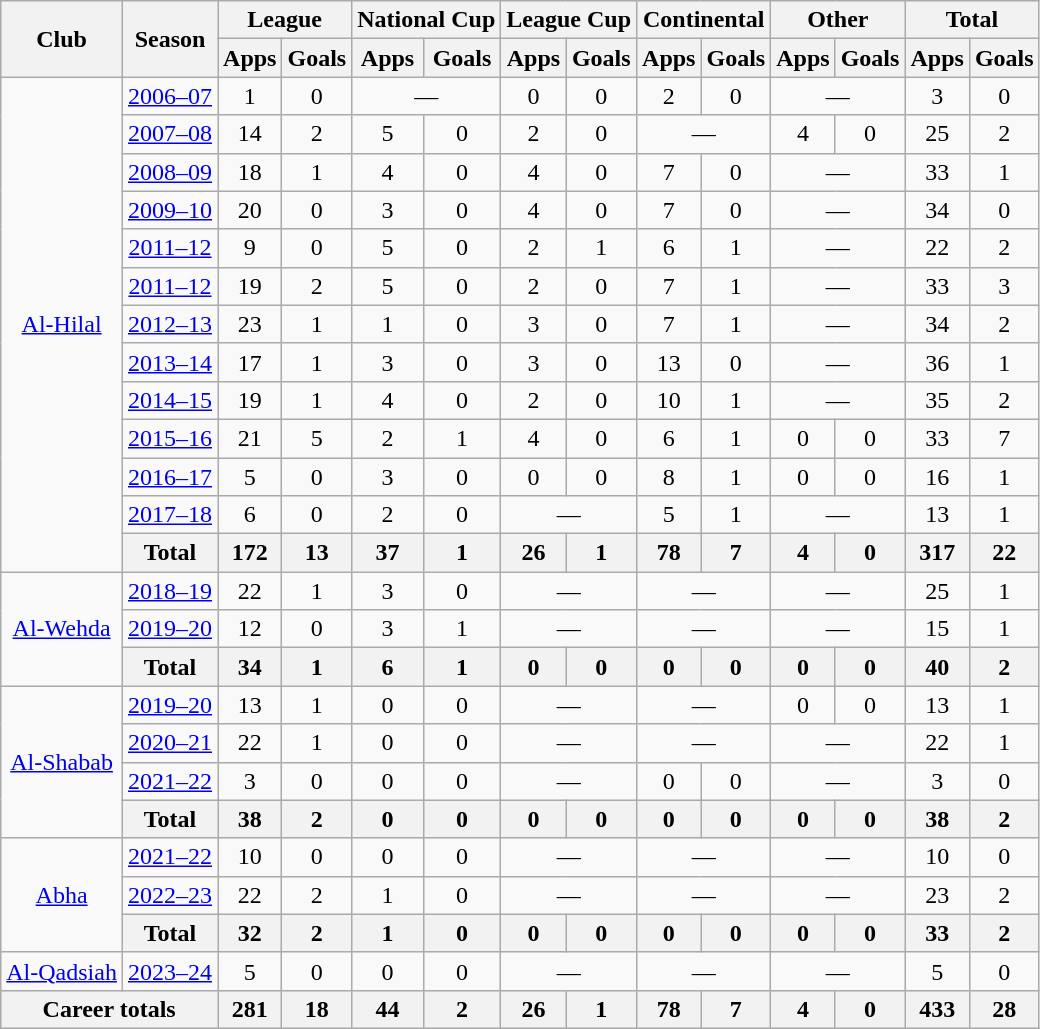<table class="wikitable" style="text-align: center">
<tr>
<th rowspan=2>Club</th>
<th rowspan=2>Season</th>
<th colspan=2>League</th>
<th colspan=2>National Cup</th>
<th colspan=2>League Cup</th>
<th colspan=2>Continental</th>
<th colspan=2>Other</th>
<th colspan=2>Total</th>
</tr>
<tr>
<th>Apps</th>
<th>Goals</th>
<th>Apps</th>
<th>Goals</th>
<th>Apps</th>
<th>Goals</th>
<th>Apps</th>
<th>Goals</th>
<th>Apps</th>
<th>Goals</th>
<th>Apps</th>
<th>Goals</th>
</tr>
<tr>
<td rowspan=13><a href='#'>Al-Hilal</a></td>
<td><a href='#'>2006–07</a></td>
<td>1</td>
<td>0</td>
<td colspan=2>—</td>
<td>0</td>
<td>0</td>
<td>2</td>
<td>0</td>
<td colspan=2>—</td>
<td>3</td>
<td>0</td>
</tr>
<tr>
<td><a href='#'>2007–08</a></td>
<td>14</td>
<td>2</td>
<td>5</td>
<td>0</td>
<td>2</td>
<td>0</td>
<td colspan=2>—</td>
<td>4</td>
<td>0</td>
<td>25</td>
<td>2</td>
</tr>
<tr>
<td><a href='#'>2008–09</a></td>
<td>18</td>
<td>1</td>
<td>4</td>
<td>0</td>
<td>4</td>
<td>0</td>
<td>7</td>
<td>0</td>
<td colspan=2>—</td>
<td>33</td>
<td>1</td>
</tr>
<tr>
<td><a href='#'>2009–10</a></td>
<td>20</td>
<td>0</td>
<td>3</td>
<td>0</td>
<td>4</td>
<td>0</td>
<td>7</td>
<td>0</td>
<td colspan=2>—</td>
<td>34</td>
<td>0</td>
</tr>
<tr>
<td><a href='#'>2011–12</a></td>
<td>9</td>
<td>0</td>
<td>5</td>
<td>0</td>
<td>2</td>
<td>1</td>
<td>6</td>
<td>1</td>
<td colspan=2>—</td>
<td>22</td>
<td>2</td>
</tr>
<tr>
<td><a href='#'>2011–12</a></td>
<td>19</td>
<td>2</td>
<td>5</td>
<td>0</td>
<td>2</td>
<td>0</td>
<td>7</td>
<td>1</td>
<td colspan=2>—</td>
<td>33</td>
<td>3</td>
</tr>
<tr>
<td><a href='#'>2012–13</a></td>
<td>23</td>
<td>1</td>
<td>1</td>
<td>0</td>
<td>3</td>
<td>0</td>
<td>7</td>
<td>1</td>
<td colspan=2>—</td>
<td>34</td>
<td>2</td>
</tr>
<tr>
<td><a href='#'>2013–14</a></td>
<td>17</td>
<td>1</td>
<td>3</td>
<td>0</td>
<td>3</td>
<td>0</td>
<td>13</td>
<td>0</td>
<td colspan=2>—</td>
<td>36</td>
<td>1</td>
</tr>
<tr>
<td><a href='#'>2014–15</a></td>
<td>19</td>
<td>1</td>
<td>4</td>
<td>0</td>
<td>2</td>
<td>0</td>
<td>10</td>
<td>1</td>
<td colspan=2>—</td>
<td>35</td>
<td>2</td>
</tr>
<tr>
<td><a href='#'>2015–16</a></td>
<td>21</td>
<td>5</td>
<td>2</td>
<td>1</td>
<td>4</td>
<td>0</td>
<td>6</td>
<td>1</td>
<td>0</td>
<td>0</td>
<td>33</td>
<td>7</td>
</tr>
<tr>
<td><a href='#'>2016–17</a></td>
<td>5</td>
<td>0</td>
<td>3</td>
<td>0</td>
<td>0</td>
<td>0</td>
<td>8</td>
<td>1</td>
<td>0</td>
<td>0</td>
<td>16</td>
<td>1</td>
</tr>
<tr>
<td><a href='#'>2017–18</a></td>
<td>6</td>
<td>0</td>
<td>2</td>
<td>0</td>
<td colspan=2>—</td>
<td>5</td>
<td>1</td>
<td colspan=2>—</td>
<td>13</td>
<td>1</td>
</tr>
<tr>
<th>Total</th>
<th>172</th>
<th>13</th>
<th>37</th>
<th>1</th>
<th>26</th>
<th>1</th>
<th>78</th>
<th>7</th>
<th>4</th>
<th>0</th>
<th>317</th>
<th>22</th>
</tr>
<tr>
<td rowspan=3><a href='#'>Al-Wehda</a></td>
<td><a href='#'>2018–19</a></td>
<td>22</td>
<td>1</td>
<td>3</td>
<td>0</td>
<td colspan=2>—</td>
<td colspan=2>—</td>
<td colspan=2>—</td>
<td>25</td>
<td>1</td>
</tr>
<tr>
<td><a href='#'>2019–20</a></td>
<td>12</td>
<td>0</td>
<td>3</td>
<td>1</td>
<td colspan=2>—</td>
<td colspan=2>—</td>
<td colspan=2>—</td>
<td>15</td>
<td>1</td>
</tr>
<tr>
<th>Total</th>
<th>34</th>
<th>1</th>
<th>6</th>
<th>1</th>
<th>0</th>
<th>0</th>
<th>0</th>
<th>0</th>
<th>0</th>
<th>0</th>
<th>40</th>
<th>2</th>
</tr>
<tr>
<td rowspan=4><a href='#'>Al-Shabab</a></td>
<td><a href='#'>2019–20</a></td>
<td>13</td>
<td>1</td>
<td>0</td>
<td>0</td>
<td colspan=2>—</td>
<td colspan=2>—</td>
<td>0</td>
<td>0</td>
<td>13</td>
<td>1</td>
</tr>
<tr>
<td><a href='#'>2020–21</a></td>
<td>22</td>
<td>1</td>
<td>0</td>
<td>0</td>
<td colspan=2>—</td>
<td colspan=2>—</td>
<td colspan=2>—</td>
<td>22</td>
<td>1</td>
</tr>
<tr>
<td><a href='#'>2021–22</a></td>
<td>3</td>
<td>0</td>
<td>0</td>
<td>0</td>
<td colspan=2>—</td>
<td>0</td>
<td>0</td>
<td colspan=2>—</td>
<td>3</td>
<td>0</td>
</tr>
<tr>
<th>Total</th>
<th>38</th>
<th>2</th>
<th>0</th>
<th>0</th>
<th>0</th>
<th>0</th>
<th>0</th>
<th>0</th>
<th>0</th>
<th>0</th>
<th>38</th>
<th>2</th>
</tr>
<tr>
<td rowspan=3><a href='#'>Abha</a></td>
<td><a href='#'>2021–22</a></td>
<td>10</td>
<td>0</td>
<td>0</td>
<td>0</td>
<td colspan=2>—</td>
<td colspan=2>—</td>
<td colspan=2>—</td>
<td>10</td>
<td>0</td>
</tr>
<tr>
<td><a href='#'>2022–23</a></td>
<td>22</td>
<td>2</td>
<td>1</td>
<td>0</td>
<td colspan=2>—</td>
<td colspan=2>—</td>
<td colspan=2>—</td>
<td>23</td>
<td>2</td>
</tr>
<tr>
<th>Total</th>
<th>32</th>
<th>2</th>
<th>1</th>
<th>0</th>
<th>0</th>
<th>0</th>
<th>0</th>
<th>0</th>
<th>0</th>
<th>0</th>
<th>33</th>
<th>2</th>
</tr>
<tr>
<td rowspan=1><a href='#'>Al-Qadsiah</a></td>
<td><a href='#'>2023–24</a></td>
<td>5</td>
<td>0</td>
<td>0</td>
<td>0</td>
<td colspan=2>—</td>
<td colspan=2>—</td>
<td colspan=2>—</td>
<td>5</td>
<td>0</td>
</tr>
<tr>
<th colspan=2>Career totals</th>
<th>281</th>
<th>18</th>
<th>44</th>
<th>2</th>
<th>26</th>
<th>1</th>
<th>78</th>
<th>7</th>
<th>4</th>
<th>0</th>
<th>433</th>
<th>28</th>
</tr>
</table>
